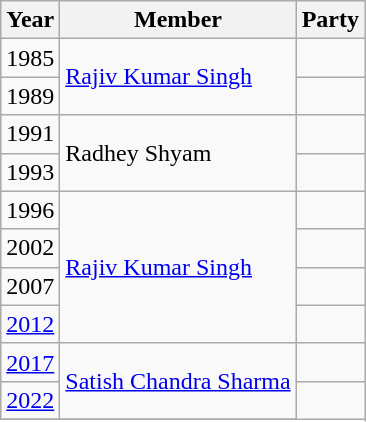<table class="wikitable sortable">
<tr>
<th>Year</th>
<th>Member</th>
<th colspan="2">Party</th>
</tr>
<tr>
<td>1985</td>
<td rowspan=2><a href='#'>Rajiv Kumar Singh</a></td>
<td></td>
</tr>
<tr>
<td>1989</td>
</tr>
<tr>
<td>1991</td>
<td rowspan=2>Radhey Shyam</td>
<td></td>
</tr>
<tr>
<td>1993</td>
<td></td>
</tr>
<tr>
<td>1996</td>
<td rowspan=4><a href='#'>Rajiv Kumar Singh</a></td>
<td></td>
</tr>
<tr>
<td>2002</td>
</tr>
<tr>
<td>2007</td>
<td></td>
</tr>
<tr>
<td><a href='#'>2012</a></td>
</tr>
<tr>
<td><a href='#'>2017</a></td>
<td rowspan=2><a href='#'>Satish Chandra Sharma</a></td>
<td></td>
</tr>
<tr>
<td><a href='#'>2022</a></td>
</tr>
<tr>
</tr>
</table>
